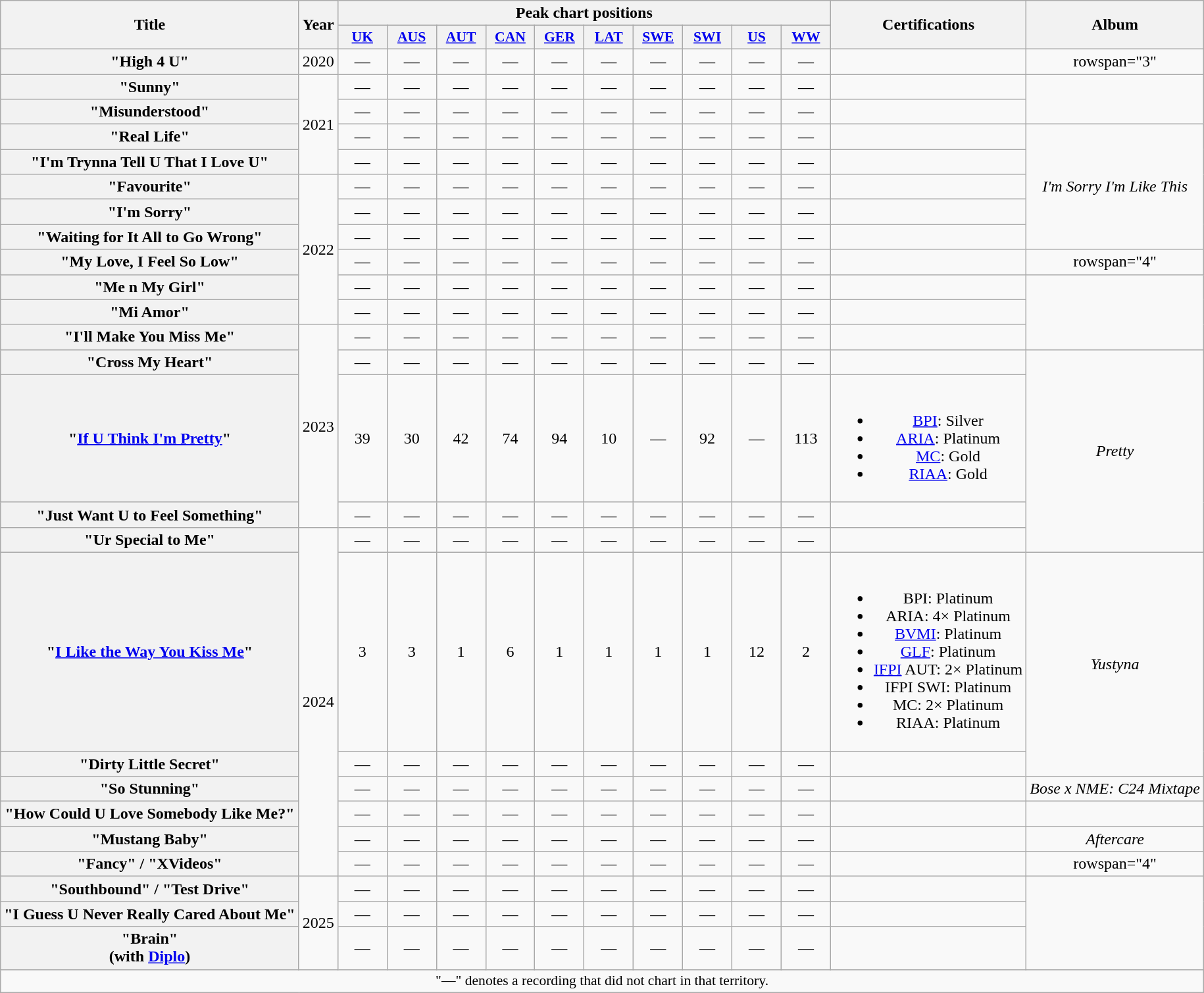<table class="wikitable plainrowheaders" style="text-align:center;">
<tr>
<th scope="col" rowspan="2">Title</th>
<th scope="col" rowspan="2">Year</th>
<th scope="col" colspan="10">Peak chart positions</th>
<th scope="col" rowspan="2">Certifications</th>
<th scope="col" rowspan="2">Album</th>
</tr>
<tr>
<th scope="col" style="width:3em;font-size:90%;"><a href='#'>UK</a><br></th>
<th scope="col" style="width:3em;font-size:90%;"><a href='#'>AUS</a><br></th>
<th scope="col" style="width:3em;font-size:90%;"><a href='#'>AUT</a><br></th>
<th scope="col" style="width:3em;font-size:90%;"><a href='#'>CAN</a><br></th>
<th scope="col" style="width:3em;font-size:90%;"><a href='#'>GER</a><br></th>
<th scope="col" style="width:3em;font-size:90%;"><a href='#'>LAT</a><br></th>
<th scope="col" style="width:3em;font-size:90%;"><a href='#'>SWE</a><br></th>
<th scope="col" style="width:3em;font-size:90%;"><a href='#'>SWI</a><br></th>
<th scope="col" style="width:3em;font-size:90%;"><a href='#'>US</a><br></th>
<th scope="col" style="width:3em;font-size:90%;"><a href='#'>WW</a><br></th>
</tr>
<tr>
<th scope="row">"High 4 U"</th>
<td>2020</td>
<td>—</td>
<td>—</td>
<td>—</td>
<td>—</td>
<td>—</td>
<td>—</td>
<td>—</td>
<td>—</td>
<td>—</td>
<td>—</td>
<td></td>
<td>rowspan="3" </td>
</tr>
<tr>
<th scope="row">"Sunny"</th>
<td rowspan="4">2021</td>
<td>—</td>
<td>—</td>
<td>—</td>
<td>—</td>
<td>—</td>
<td>—</td>
<td>—</td>
<td>—</td>
<td>—</td>
<td>—</td>
<td></td>
</tr>
<tr>
<th scope="row">"Misunderstood"</th>
<td>—</td>
<td>—</td>
<td>—</td>
<td>—</td>
<td>—</td>
<td>—</td>
<td>—</td>
<td>—</td>
<td>—</td>
<td>—</td>
<td></td>
</tr>
<tr>
<th scope="row">"Real Life"</th>
<td>—</td>
<td>—</td>
<td>—</td>
<td>—</td>
<td>—</td>
<td>—</td>
<td>—</td>
<td>—</td>
<td>—</td>
<td>—</td>
<td></td>
<td rowspan="5"><em>I'm Sorry I'm Like This</em></td>
</tr>
<tr>
<th scope="row">"I'm Trynna Tell U That I Love U"</th>
<td>—</td>
<td>—</td>
<td>—</td>
<td>—</td>
<td>—</td>
<td>—</td>
<td>—</td>
<td>—</td>
<td>—</td>
<td>—</td>
<td></td>
</tr>
<tr>
<th scope="row">"Favourite"</th>
<td rowspan="6">2022</td>
<td>—</td>
<td>—</td>
<td>—</td>
<td>—</td>
<td>—</td>
<td>—</td>
<td>—</td>
<td>—</td>
<td>—</td>
<td>—</td>
<td></td>
</tr>
<tr>
<th scope="row">"I'm Sorry"</th>
<td>—</td>
<td>—</td>
<td>—</td>
<td>—</td>
<td>—</td>
<td>—</td>
<td>—</td>
<td>—</td>
<td>—</td>
<td>—</td>
<td></td>
</tr>
<tr>
<th scope="row">"Waiting for It All to Go Wrong"</th>
<td>—</td>
<td>—</td>
<td>—</td>
<td>—</td>
<td>—</td>
<td>—</td>
<td>—</td>
<td>—</td>
<td>—</td>
<td>—</td>
<td></td>
</tr>
<tr>
<th scope="row">"My Love, I Feel So Low"</th>
<td>—</td>
<td>—</td>
<td>—</td>
<td>—</td>
<td>—</td>
<td>—</td>
<td>—</td>
<td>—</td>
<td>—</td>
<td>—</td>
<td></td>
<td>rowspan="4" </td>
</tr>
<tr>
<th scope="row">"Me n My Girl"</th>
<td>—</td>
<td>—</td>
<td>—</td>
<td>—</td>
<td>—</td>
<td>—</td>
<td>—</td>
<td>—</td>
<td>—</td>
<td>—</td>
<td></td>
</tr>
<tr>
<th scope="row">"Mi Amor"</th>
<td>—</td>
<td>—</td>
<td>—</td>
<td>—</td>
<td>—</td>
<td>—</td>
<td>—</td>
<td>—</td>
<td>—</td>
<td>—</td>
<td></td>
</tr>
<tr>
<th scope="row">"I'll Make You Miss Me"</th>
<td rowspan="4">2023</td>
<td>—</td>
<td>—</td>
<td>—</td>
<td>—</td>
<td>—</td>
<td>—</td>
<td>—</td>
<td>—</td>
<td>—</td>
<td>—</td>
<td></td>
</tr>
<tr>
<th scope="row">"Cross My Heart"</th>
<td>—</td>
<td>—</td>
<td>—</td>
<td>—</td>
<td>—</td>
<td>—</td>
<td>—</td>
<td>—</td>
<td>—</td>
<td>—</td>
<td></td>
<td rowspan="4"><em>Pretty</em></td>
</tr>
<tr>
<th scope="row">"<a href='#'>If U Think I'm Pretty</a>"</th>
<td>39</td>
<td>30</td>
<td>42</td>
<td>74</td>
<td>94</td>
<td>10</td>
<td>—</td>
<td>92</td>
<td>—</td>
<td>113</td>
<td><br><ul><li><a href='#'>BPI</a>: Silver</li><li><a href='#'>ARIA</a>: Platinum</li><li><a href='#'>MC</a>: Gold</li><li><a href='#'>RIAA</a>: Gold</li></ul></td>
</tr>
<tr>
<th scope="row">"Just Want U to Feel Something"</th>
<td>—</td>
<td>—</td>
<td>—</td>
<td>—</td>
<td>—</td>
<td>—</td>
<td>—</td>
<td>—</td>
<td>—</td>
<td>—</td>
<td></td>
</tr>
<tr>
<th scope="row">"Ur Special to Me"</th>
<td rowspan="7">2024</td>
<td>—</td>
<td>—</td>
<td>—</td>
<td>—</td>
<td>—</td>
<td>—</td>
<td>—</td>
<td>—</td>
<td>—</td>
<td>—</td>
<td></td>
</tr>
<tr>
<th scope="row">"<a href='#'>I Like the Way You Kiss Me</a>"</th>
<td>3</td>
<td>3</td>
<td>1</td>
<td>6</td>
<td>1</td>
<td>1</td>
<td>1</td>
<td>1</td>
<td>12</td>
<td>2</td>
<td><br><ul><li>BPI: Platinum</li><li>ARIA: 4× Platinum</li><li><a href='#'>BVMI</a>: Platinum</li><li><a href='#'>GLF</a>: Platinum</li><li><a href='#'>IFPI</a> AUT: 2× Platinum</li><li>IFPI SWI: Platinum</li><li>MC: 2× Platinum</li><li>RIAA: Platinum</li></ul></td>
<td rowspan="2"><em>Yustyna</em></td>
</tr>
<tr>
<th scope="row">"Dirty Little Secret"</th>
<td>—</td>
<td>—</td>
<td>—</td>
<td>—</td>
<td>—</td>
<td>—</td>
<td>—</td>
<td>—</td>
<td>—</td>
<td>—</td>
<td></td>
</tr>
<tr>
<th scope="row">"So Stunning"</th>
<td>—</td>
<td>—</td>
<td>—</td>
<td>—</td>
<td>—</td>
<td>—</td>
<td>—</td>
<td>—</td>
<td>—</td>
<td>—</td>
<td></td>
<td><em>Bose x NME: C24 Mixtape</em></td>
</tr>
<tr>
<th scope="row">"How Could U Love Somebody Like Me?"</th>
<td>—</td>
<td>—</td>
<td>—</td>
<td>—</td>
<td>—</td>
<td>—</td>
<td>—</td>
<td>—</td>
<td>—</td>
<td>—</td>
<td></td>
<td></td>
</tr>
<tr>
<th scope="row">"Mustang Baby"<br></th>
<td>—</td>
<td>—</td>
<td>—</td>
<td>—</td>
<td>—</td>
<td>—</td>
<td>—</td>
<td>—</td>
<td>—</td>
<td>—</td>
<td></td>
<td><em>Aftercare</em></td>
</tr>
<tr>
<th scope="row">"Fancy" / "XVideos"</th>
<td>—</td>
<td>—</td>
<td>—</td>
<td>—</td>
<td>—</td>
<td>—</td>
<td>—</td>
<td>—</td>
<td>—</td>
<td>—</td>
<td></td>
<td>rowspan="4" </td>
</tr>
<tr>
<th scope="row">"Southbound" / "Test Drive"</th>
<td rowspan="3">2025</td>
<td>—</td>
<td>—</td>
<td>—</td>
<td>—</td>
<td>—</td>
<td>—</td>
<td>—</td>
<td>—</td>
<td>—</td>
<td>—</td>
<td></td>
</tr>
<tr>
<th scope="row">"I Guess U Never Really Cared About Me"</th>
<td>—</td>
<td>—</td>
<td>—</td>
<td>—</td>
<td>—</td>
<td>—</td>
<td>—</td>
<td>—</td>
<td>—</td>
<td>—</td>
<td></td>
</tr>
<tr>
<th scope="row">"Brain"<br><span>(with <a href='#'>Diplo</a>)</span></th>
<td>—</td>
<td>—</td>
<td>—</td>
<td>—</td>
<td>—</td>
<td>—</td>
<td>—</td>
<td>—</td>
<td>—</td>
<td>—</td>
<td></td>
</tr>
<tr>
<td colspan="14" style="font-size:90%">"—" denotes a recording that did not chart in that territory.</td>
</tr>
</table>
